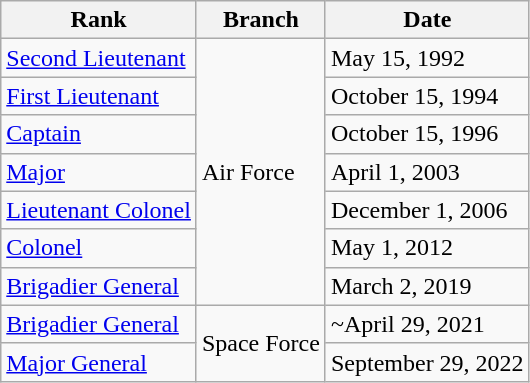<table class="wikitable">
<tr>
<th>Rank</th>
<th>Branch</th>
<th>Date</th>
</tr>
<tr>
<td> <a href='#'>Second Lieutenant</a></td>
<td rowspan=7>Air Force</td>
<td>May 15, 1992</td>
</tr>
<tr>
<td> <a href='#'>First Lieutenant</a></td>
<td>October 15, 1994</td>
</tr>
<tr>
<td> <a href='#'>Captain</a></td>
<td>October 15, 1996</td>
</tr>
<tr>
<td> <a href='#'>Major</a></td>
<td>April 1, 2003</td>
</tr>
<tr>
<td> <a href='#'>Lieutenant Colonel</a></td>
<td>December 1, 2006</td>
</tr>
<tr>
<td> <a href='#'>Colonel</a></td>
<td>May 1, 2012</td>
</tr>
<tr>
<td> <a href='#'>Brigadier General</a></td>
<td>March 2, 2019</td>
</tr>
<tr>
<td> <a href='#'>Brigadier General</a></td>
<td rowspan=2>Space Force</td>
<td>~April 29, 2021</td>
</tr>
<tr>
<td> <a href='#'>Major General</a></td>
<td>September 29, 2022</td>
</tr>
</table>
